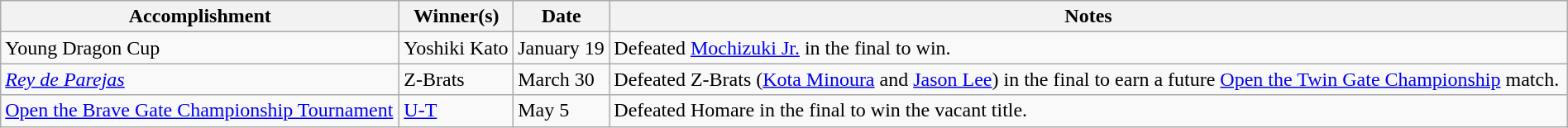<table class="wikitable" style="width:100%;">
<tr>
<th>Accomplishment</th>
<th>Winner(s)</th>
<th>Date</th>
<th>Notes</th>
</tr>
<tr>
<td>Young Dragon Cup</td>
<td>Yoshiki Kato</td>
<td>January 19</td>
<td>Defeated <a href='#'>Mochizuki Jr.</a> in the final to win.</td>
</tr>
<tr>
<td><em><a href='#'>Rey de Parejas</a></em></td>
<td>Z-Brats<br></td>
<td>March 30</td>
<td>Defeated Z-Brats (<a href='#'>Kota Minoura</a> and <a href='#'>Jason Lee</a>) in the final to earn a future <a href='#'>Open the Twin Gate Championship</a> match.</td>
</tr>
<tr>
<td><a href='#'>Open the Brave Gate Championship Tournament</a></td>
<td><a href='#'>U-T</a></td>
<td>May 5</td>
<td>Defeated Homare in the final to win the vacant title.</td>
</tr>
</table>
